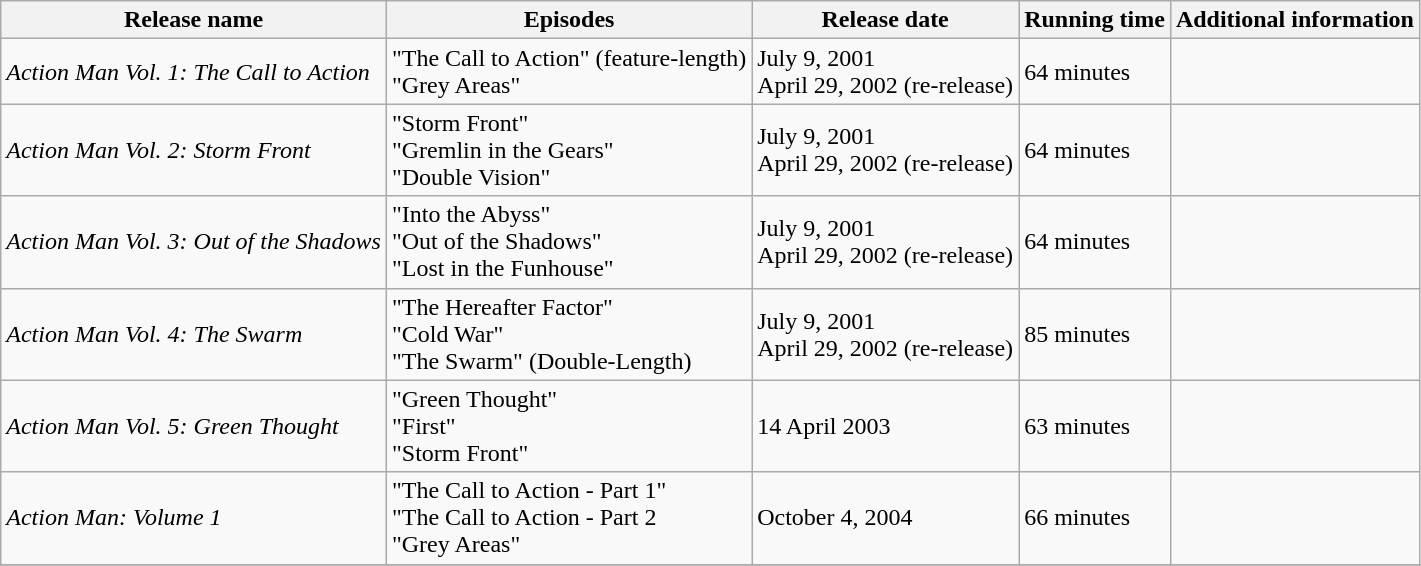<table class="wikitable">
<tr>
<th>Release name</th>
<th>Episodes</th>
<th>Release date</th>
<th>Running time</th>
<th>Additional information</th>
</tr>
<tr>
<td><em>Action Man Vol. 1: The Call to Action</em></td>
<td>"The Call to Action" (feature-length)<br>"Grey Areas"</td>
<td>July 9, 2001<br>April 29, 2002 (re-release)</td>
<td>64 minutes</td>
<td></td>
</tr>
<tr>
<td><em>Action Man Vol. 2: Storm Front</em></td>
<td>"Storm Front"<br>"Gremlin in the Gears"<br>"Double Vision"</td>
<td>July 9, 2001<br>April 29, 2002 (re-release)</td>
<td>64 minutes</td>
<td></td>
</tr>
<tr>
<td><em>Action Man Vol. 3: Out of the Shadows</em></td>
<td>"Into the Abyss"<br>"Out of the Shadows"<br>"Lost in the Funhouse"</td>
<td>July 9, 2001<br>April 29, 2002 (re-release)</td>
<td>64 minutes</td>
<td></td>
</tr>
<tr>
<td><em>Action Man Vol. 4: The Swarm</em></td>
<td>"The Hereafter Factor"<br>"Cold War"<br>"The Swarm" (Double-Length)</td>
<td>July 9, 2001<br>April 29, 2002 (re-release)</td>
<td>85 minutes</td>
<td></td>
</tr>
<tr>
<td><em>Action Man Vol. 5: Green Thought</em></td>
<td>"Green Thought"<br>"First"<br>"Storm Front"</td>
<td>14 April 2003</td>
<td>63 minutes</td>
<td></td>
</tr>
<tr>
<td><em>Action Man: Volume 1</em></td>
<td>"The Call to Action - Part 1"<br>"The Call to Action - Part 2<br>"Grey Areas"</td>
<td>October 4, 2004</td>
<td>66 minutes</td>
<td></td>
</tr>
<tr>
</tr>
</table>
